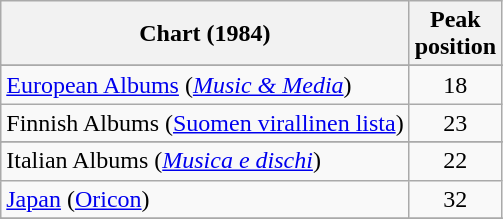<table class="wikitable sortable" border="1">
<tr>
<th scope="col">Chart (1984)</th>
<th scope="col">Peak<br>position</th>
</tr>
<tr>
</tr>
<tr>
</tr>
<tr>
</tr>
<tr>
<td><a href='#'>European Albums</a> (<em><a href='#'>Music & Media</a></em>)</td>
<td align="center">18</td>
</tr>
<tr>
<td>Finnish Albums (<a href='#'>Suomen virallinen lista</a>)</td>
<td align="center">23</td>
</tr>
<tr>
</tr>
<tr>
<td>Italian Albums (<em><a href='#'>Musica e dischi</a></em>)</td>
<td align="center">22</td>
</tr>
<tr>
<td><a href='#'>Japan</a> (<a href='#'>Oricon</a>)</td>
<td align="center">32</td>
</tr>
<tr>
</tr>
<tr>
</tr>
<tr>
</tr>
<tr>
</tr>
<tr>
</tr>
</table>
